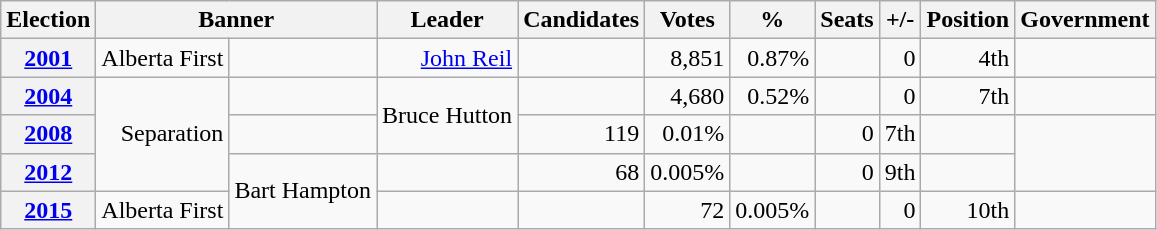<table class="wikitable" style="text-align: right;">
<tr>
<th>Election</th>
<th colspan=2>Banner</th>
<th>Leader</th>
<th>Candidates</th>
<th>Votes</th>
<th>%</th>
<th>Seats</th>
<th>+/-</th>
<th>Position</th>
<th>Government</th>
</tr>
<tr>
<th><a href='#'>2001</a></th>
<td>Alberta First</td>
<td></td>
<td><a href='#'>John Reil</a></td>
<td></td>
<td>8,851</td>
<td>0.87%</td>
<td></td>
<td> 0</td>
<td> 4th</td>
<td></td>
</tr>
<tr>
<th><a href='#'>2004</a></th>
<td rowspan=3>Separation</td>
<td></td>
<td rowspan=2>Bruce Hutton</td>
<td></td>
<td>4,680</td>
<td>0.52%</td>
<td></td>
<td> 0</td>
<td> 7th</td>
<td></td>
</tr>
<tr>
<th><a href='#'>2008</a></th>
<td></td>
<td>119</td>
<td>0.01%</td>
<td></td>
<td> 0</td>
<td> 7th</td>
<td></td>
</tr>
<tr>
<th><a href='#'>2012</a></th>
<td rowspan=2>Bart Hampton</td>
<td></td>
<td>68</td>
<td>0.005%</td>
<td></td>
<td> 0</td>
<td> 9th</td>
<td></td>
</tr>
<tr>
<th><a href='#'>2015</a></th>
<td>Alberta First</td>
<td></td>
<td></td>
<td>72</td>
<td>0.005%</td>
<td></td>
<td> 0</td>
<td> 10th</td>
<td></td>
</tr>
</table>
